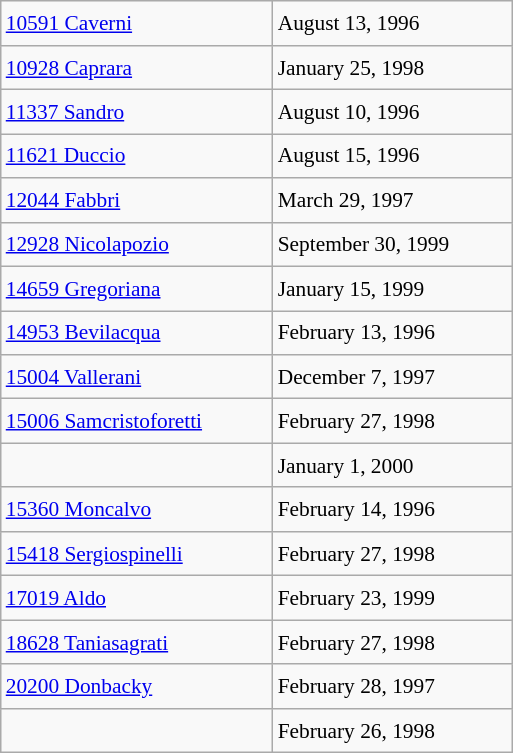<table class="wikitable" style="font-size: 89%; float: left; width: 24em; margin-right: 1em; line-height: 1.6em !important;">
<tr>
<td><a href='#'>10591 Caverni</a> </td>
<td>August 13, 1996</td>
</tr>
<tr>
<td><a href='#'>10928 Caprara</a> </td>
<td>January 25, 1998</td>
</tr>
<tr>
<td><a href='#'>11337 Sandro</a> </td>
<td>August 10, 1996</td>
</tr>
<tr>
<td><a href='#'>11621 Duccio</a> </td>
<td>August 15, 1996</td>
</tr>
<tr>
<td><a href='#'>12044 Fabbri</a> </td>
<td>March 29, 1997</td>
</tr>
<tr>
<td><a href='#'>12928 Nicolapozio</a> </td>
<td>September 30, 1999</td>
</tr>
<tr>
<td><a href='#'>14659 Gregoriana</a> </td>
<td>January 15, 1999</td>
</tr>
<tr>
<td><a href='#'>14953 Bevilacqua</a> </td>
<td>February 13, 1996</td>
</tr>
<tr>
<td><a href='#'>15004 Vallerani</a> </td>
<td>December 7, 1997</td>
</tr>
<tr>
<td><a href='#'>15006 Samcristoforetti</a> </td>
<td>February 27, 1998</td>
</tr>
<tr>
<td> </td>
<td>January 1, 2000</td>
</tr>
<tr>
<td><a href='#'>15360 Moncalvo</a> </td>
<td>February 14, 1996</td>
</tr>
<tr>
<td><a href='#'>15418 Sergiospinelli</a> </td>
<td>February 27, 1998</td>
</tr>
<tr>
<td><a href='#'>17019 Aldo</a> </td>
<td>February 23, 1999</td>
</tr>
<tr>
<td><a href='#'>18628 Taniasagrati</a> </td>
<td>February 27, 1998</td>
</tr>
<tr>
<td><a href='#'>20200 Donbacky</a> </td>
<td>February 28, 1997</td>
</tr>
<tr>
<td> </td>
<td>February 26, 1998</td>
</tr>
</table>
